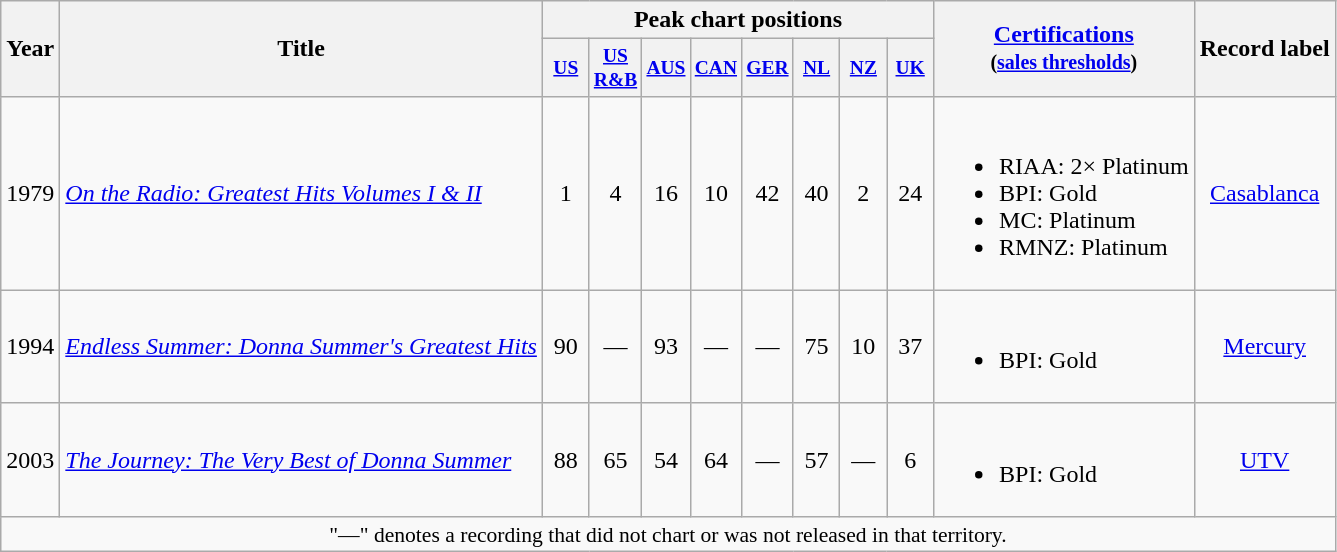<table class="wikitable" style=text-align:center;>
<tr>
<th rowspan="2">Year</th>
<th rowspan="2">Title</th>
<th colspan="8">Peak chart positions</th>
<th rowspan="2"><a href='#'>Certifications</a><br><small>(<a href='#'>sales thresholds</a>)</small></th>
<th rowspan="2">Record label</th>
</tr>
<tr style="font-size:small;">
<th width="25"><a href='#'>US</a> <br></th>
<th width="25"><a href='#'>US R&B</a> <br></th>
<th width="25"><a href='#'>AUS</a><br></th>
<th width="25"><a href='#'>CAN</a><br></th>
<th width="25"><a href='#'>GER</a><br></th>
<th width="25"><a href='#'>NL</a><br></th>
<th width="25"><a href='#'>NZ</a> <br></th>
<th width="25"><a href='#'>UK</a> <br></th>
</tr>
<tr>
<td>1979</td>
<td align=left><em><a href='#'>On the Radio: Greatest Hits Volumes I & II</a></em> </td>
<td>1</td>
<td>4</td>
<td>16</td>
<td>10</td>
<td>42</td>
<td>40</td>
<td>2</td>
<td>24</td>
<td align=left><br><ul><li>RIAA: 2× Platinum</li><li>BPI: Gold</li><li>MC: Platinum</li><li>RMNZ: Platinum</li></ul></td>
<td><a href='#'>Casablanca</a> </td>
</tr>
<tr>
<td>1994</td>
<td align=left><em><a href='#'>Endless Summer: Donna Summer's Greatest Hits</a></em></td>
<td>90</td>
<td>—</td>
<td>93</td>
<td>—</td>
<td>—</td>
<td>75</td>
<td>10</td>
<td>37</td>
<td align=left><br><ul><li>BPI: Gold</li></ul></td>
<td><a href='#'>Mercury</a></td>
</tr>
<tr>
<td>2003</td>
<td align=left><em><a href='#'>The Journey: The Very Best of Donna Summer</a></em></td>
<td>88</td>
<td>65</td>
<td>54</td>
<td>64</td>
<td>—</td>
<td>57</td>
<td>—</td>
<td>6</td>
<td align=left><br><ul><li>BPI: Gold</li></ul></td>
<td><a href='#'>UTV</a></td>
</tr>
<tr>
<td colspan="15" style="font-size:90%">"—" denotes a recording that did not chart or was not released in that territory.</td>
</tr>
</table>
